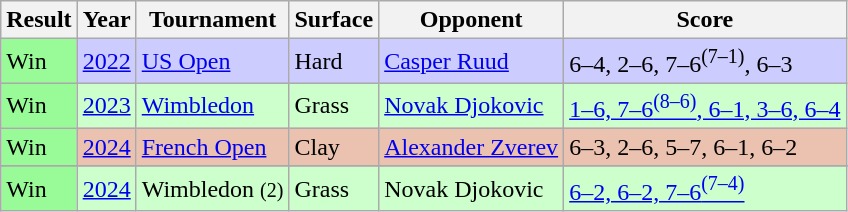<table class="sortable wikitable">
<tr>
<th>Result</th>
<th>Year</th>
<th>Tournament</th>
<th>Surface</th>
<th>Opponent</th>
<th class=unsortable>Score</th>
</tr>
<tr>
<td style=background:#98fb98>Win</td>
<td style=background:#ccf><a href='#'>2022</a></td>
<td style=background:#ccf><a href='#'>US Open</a></td>
<td style=background:#ccf>Hard</td>
<td style=background:#ccf> <a href='#'>Casper Ruud</a></td>
<td style=background:#ccf>6–4, 2–6, 7–6<sup>(7–1)</sup>, 6–3</td>
</tr>
<tr>
<td style=background:#98fb98>Win</td>
<td style=background:#cfc><a href='#'>2023</a></td>
<td style=background:#cfc><a href='#'>Wimbledon</a></td>
<td style=background:#cfc>Grass</td>
<td style=background:#cfc> <a href='#'>Novak Djokovic</a></td>
<td style=background:#cfc><a href='#'>1–6, 7–6<sup>(8–6)</sup>, 6–1, 3–6, 6–4</a></td>
</tr>
<tr>
<td style=background:#98fb98>Win</td>
<td style=background:#ebc2af><a href='#'>2024</a></td>
<td style=background:#ebc2af><a href='#'>French Open</a></td>
<td style=background:#ebc2af>Clay</td>
<td style=background:#ebc2af> <a href='#'>Alexander Zverev</a></td>
<td style=background:#ebc2af>6–3, 2–6, 5–7, 6–1, 6–2</td>
</tr>
<tr>
</tr>
<tr style=background:#cfc|>
<td style=background:#98fb98>Win</td>
<td style=background:#cfc><a href='#'>2024</a></td>
<td style=background:#cfc>Wimbledon <small>(2)</small></td>
<td style=background:#cfc>Grass</td>
<td style=background:#cfc> Novak Djokovic</td>
<td style=background:#cfc><a href='#'>6–2, 6–2, 7–6<sup>(7–4)</sup></a></td>
</tr>
</table>
